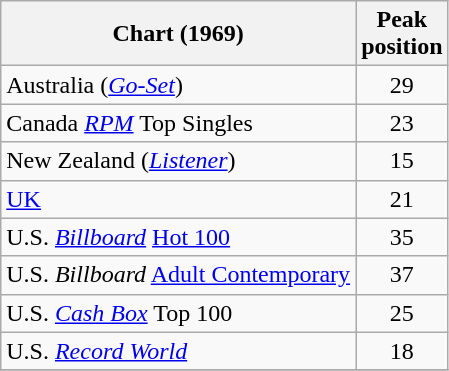<table class="wikitable sortable">
<tr>
<th>Chart (1969)</th>
<th>Peak<br>position</th>
</tr>
<tr>
<td>Australia (<em><a href='#'>Go-Set</a></em>)</td>
<td style="text-align:center;">29</td>
</tr>
<tr>
<td>Canada <em><a href='#'>RPM</a></em> Top Singles</td>
<td style="text-align:center;">23</td>
</tr>
<tr>
<td>New Zealand (<em><a href='#'>Listener</a></em>)</td>
<td style="text-align:center;">15</td>
</tr>
<tr>
<td><a href='#'>UK</a></td>
<td style="text-align:center;">21</td>
</tr>
<tr>
<td>U.S. <em><a href='#'>Billboard</a></em> <a href='#'>Hot 100</a></td>
<td style="text-align:center;">35</td>
</tr>
<tr>
<td>U.S. <em>Billboard</em> <a href='#'>Adult Contemporary</a></td>
<td style="text-align:center;">37</td>
</tr>
<tr>
<td>U.S. <a href='#'><em>Cash Box</em></a> Top 100</td>
<td align="center">25</td>
</tr>
<tr>
<td>U.S. <em><a href='#'>Record World</a></em></td>
<td style="text-align:center;">18</td>
</tr>
<tr>
</tr>
</table>
